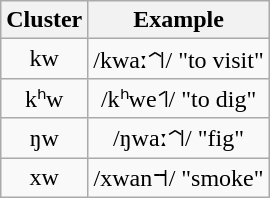<table class="wikitable" style="text-align: center;">
<tr>
<th>Cluster</th>
<th>Example</th>
</tr>
<tr>
<td>kw</td>
<td>/kwaː˦˥˦/  "to visit"</td>
</tr>
<tr>
<td>kʰw</td>
<td>/kʰwe˦˥/  "to dig"</td>
</tr>
<tr>
<td>ŋw</td>
<td>/ŋwaː˦˥˦/  "fig"</td>
</tr>
<tr>
<td>xw</td>
<td>/xwan˦˦/  "smoke"</td>
</tr>
</table>
